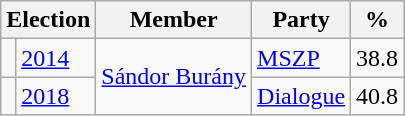<table class=wikitable>
<tr>
<th colspan=2>Election</th>
<th>Member</th>
<th>Party</th>
<th>%</th>
</tr>
<tr>
<td bgcolor=></td>
<td><a href='#'>2014</a></td>
<td rowspan=2><a href='#'>Sándor Burány</a></td>
<td><a href='#'>MSZP</a></td>
<td align=right>38.8</td>
</tr>
<tr>
<td bgcolor=></td>
<td><a href='#'>2018</a></td>
<td><a href='#'>Dialogue</a></td>
<td align=right>40.8</td>
</tr>
</table>
